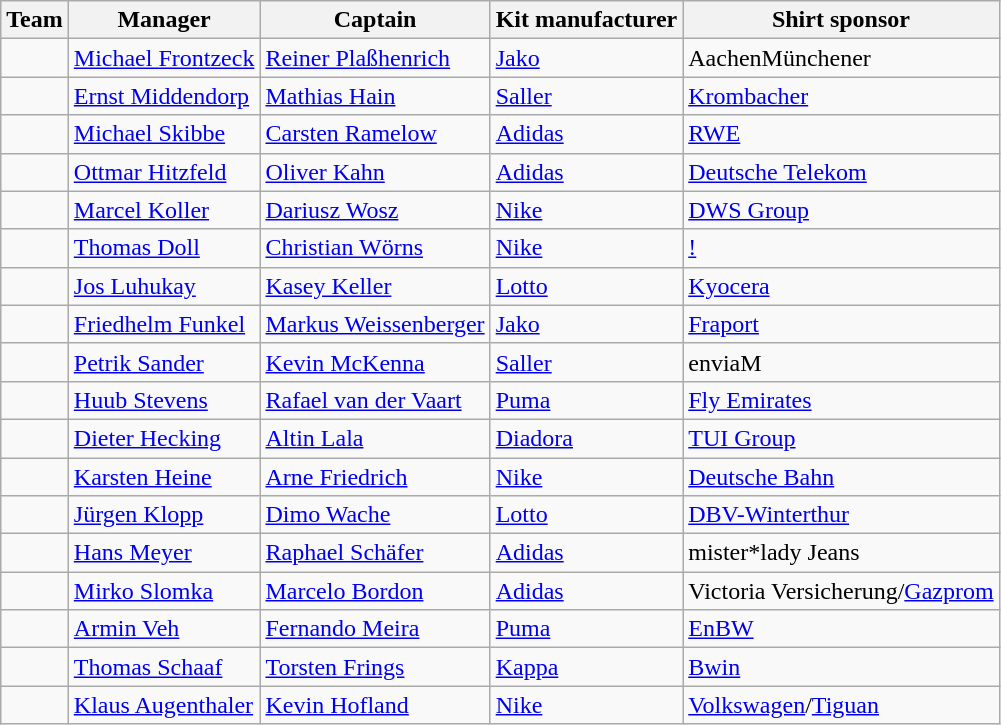<table class="wikitable sortable">
<tr>
<th>Team</th>
<th>Manager</th>
<th>Captain</th>
<th>Kit manufacturer</th>
<th>Shirt sponsor</th>
</tr>
<tr>
<td data-sort-value="Augsburg"></td>
<td data-sort-value="Thorup, Jess"> <a href='#'>Michael Frontzeck</a></td>
<td data-sort-value="Demirovic, Ermedin"> <a href='#'>Reiner Plaßhenrich</a></td>
<td><a href='#'>Jako</a></td>
<td>AachenMünchener</td>
</tr>
<tr>
<td data-sort-value="Berlin, Union"></td>
<td data-sort-value="Bjelica, Nenad"> <a href='#'>Ernst Middendorp</a></td>
<td data-sort-value="Trimmel, Christopher"> <a href='#'>Mathias Hain</a></td>
<td><a href='#'>Saller</a></td>
<td><a href='#'>Krombacher</a></td>
</tr>
<tr>
<td data-sort-value="Bochum"></td>
<td data-sort-value="Letsch, Thomas"> <a href='#'>Michael Skibbe</a></td>
<td data-sort-value="Losilla, Anthony"> <a href='#'>Carsten Ramelow</a></td>
<td><a href='#'>Adidas</a></td>
<td><a href='#'>RWE</a></td>
</tr>
<tr>
<td data-sort-value="Bremen"></td>
<td data-sort-value="Werner, Ole"> <a href='#'>Ottmar Hitzfeld</a></td>
<td data-sort-value="Friedl, Marco"> <a href='#'>Oliver Kahn</a></td>
<td><a href='#'>Adidas</a></td>
<td><a href='#'>Deutsche Telekom</a></td>
</tr>
<tr>
<td data-sort-value="Darmstadt"></td>
<td data-sort-value="Lieberknecht, Torsten"> <a href='#'>Marcel Koller</a></td>
<td data-sort-value="Holland, Fabian"> <a href='#'>Dariusz Wosz</a></td>
<td><a href='#'>Nike</a></td>
<td><a href='#'>DWS Group</a></td>
</tr>
<tr>
<td data-sort-value="Dortmund"></td>
<td data-sort-value="Terzic, Edin"> <a href='#'>Thomas Doll</a></td>
<td data-sort-value="Can, Emre"> <a href='#'>Christian Wörns</a></td>
<td><a href='#'>Nike</a></td>
<td><a href='#'>!</a></td>
</tr>
<tr>
<td data-sort-value="Frankfurt"></td>
<td data-sort-value="Toppmoller, Dino"> <a href='#'>Jos Luhukay</a></td>
<td data-sort-value="Rode, Sebastian"> <a href='#'>Kasey Keller</a></td>
<td><a href='#'>Lotto</a></td>
<td><a href='#'>Kyocera</a></td>
</tr>
<tr>
<td data-sort-value="Freiburg"></td>
<td data-sort-value="Streich, Christian"> <a href='#'>Friedhelm Funkel</a></td>
<td data-sort-value="Gunter, Christian"> <a href='#'>Markus Weissenberger</a></td>
<td><a href='#'>Jako</a></td>
<td><a href='#'>Fraport</a></td>
</tr>
<tr>
<td data-sort-value="Heidenheim"></td>
<td data-sort-value="Schmidt, Frank"> <a href='#'>Petrik Sander</a></td>
<td data-sort-value="Mainka, Patrick"> <a href='#'>Kevin McKenna</a></td>
<td><a href='#'>Saller</a></td>
<td>enviaM</td>
</tr>
<tr>
<td data-sort-value="Hoffenheim"></td>
<td data-sort-value="Matarazzo, Pellegrino"> <a href='#'>Huub Stevens</a></td>
<td data-sort-value="Baumann, Oliver"> <a href='#'>Rafael van der Vaart</a></td>
<td><a href='#'>Puma</a></td>
<td><a href='#'>Fly Emirates</a></td>
</tr>
<tr>
<td data-sort-value="Koln"></td>
<td data-sort-value="TBD"> <a href='#'>Dieter Hecking</a></td>
<td data-sort-value="Kainz, Florian"> <a href='#'>Altin Lala</a></td>
<td><a href='#'>Diadora</a></td>
<td><a href='#'>TUI Group</a></td>
</tr>
<tr>
<td data-sort-value="Leipzig"></td>
<td data-sort-value="Tedesco, Domenico"> <a href='#'>Karsten Heine</a></td>
<td data-sort-value="Orban, Willi"> <a href='#'>Arne Friedrich</a></td>
<td><a href='#'>Nike</a></td>
<td><a href='#'>Deutsche Bahn</a></td>
</tr>
<tr>
<td data-sort-value="Leverkusen"></td>
<td data-sort-value="Alonso, Xabi"> <a href='#'>Jürgen Klopp</a></td>
<td data-sort-value="Hradecky, Lukas"> <a href='#'>Dimo Wache</a></td>
<td><a href='#'>Lotto</a></td>
<td><a href='#'>DBV-Winterthur</a></td>
</tr>
<tr>
<td data-sort-value="Mainz"></td>
<td data-sort-value="Siewert, Jan"> <a href='#'>Hans Meyer</a></td>
<td data-sort-value="Widmer, Silvan"> <a href='#'>Raphael Schäfer</a></td>
<td><a href='#'>Adidas</a></td>
<td>mister*lady Jeans</td>
</tr>
<tr>
<td data-sort-value="Monchengladbach"></td>
<td data-sort-value="Seoane, Gerardo"> <a href='#'>Mirko Slomka</a></td>
<td data-sort-value="Omlin, Jonas"> <a href='#'>Marcelo Bordon</a></td>
<td><a href='#'>Adidas</a></td>
<td>Victoria Versicherung/<a href='#'>Gazprom</a></td>
</tr>
<tr>
<td data-sort-value="Munich"></td>
<td data-sort-value="Tuchel, Thomas"> <a href='#'>Armin Veh</a></td>
<td data-sort-value="Neuer, Manuel"> <a href='#'>Fernando Meira</a></td>
<td><a href='#'>Puma</a></td>
<td><a href='#'>EnBW</a></td>
</tr>
<tr>
<td data-sort-value="Stuttgart"></td>
<td data-sort-value="Hoeneß, Sebastian"> <a href='#'>Thomas Schaaf</a></td>
<td data-sort-value="Anton, Waldemar"> <a href='#'>Torsten Frings</a></td>
<td><a href='#'>Kappa</a></td>
<td><a href='#'>Bwin</a></td>
</tr>
<tr>
<td data-sort-value="Wolfsburg"></td>
<td data-sort-value="Kovac, Niko"> <a href='#'>Klaus Augenthaler</a></td>
<td data-sort-value="Arnold, Maximilian"> <a href='#'>Kevin Hofland</a></td>
<td><a href='#'>Nike</a></td>
<td><a href='#'>Volkswagen</a>/<a href='#'>Tiguan</a></td>
</tr>
</table>
